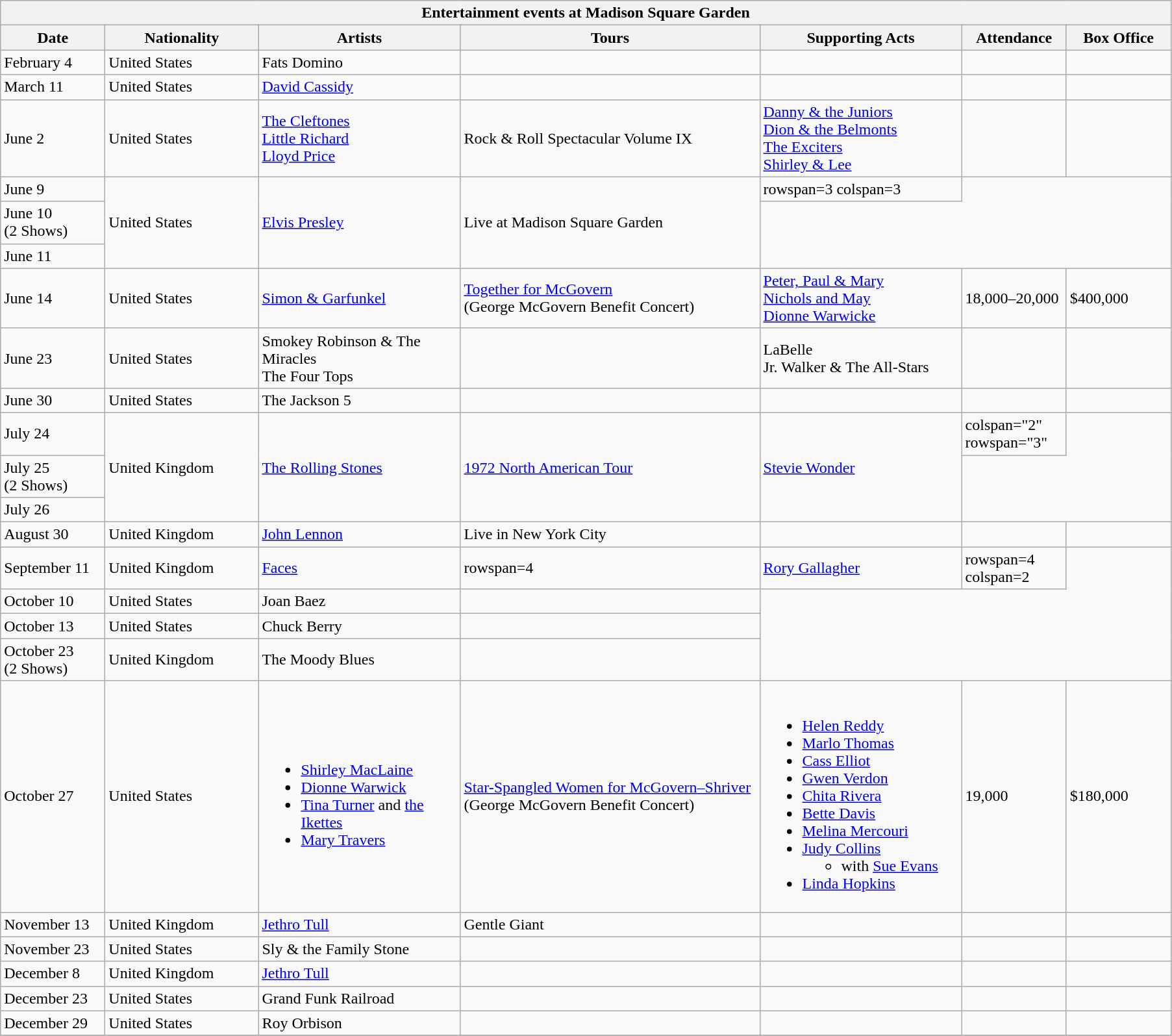<table class="wikitable">
<tr>
<th colspan="7">Entertainment events at Madison Square Garden</th>
</tr>
<tr>
<th width=100>Date</th>
<th width=150>Nationality</th>
<th width=200>Artists</th>
<th width=300>Tours</th>
<th width=200>Supporting Acts</th>
<th width=100>Attendance</th>
<th width=100>Box Office</th>
</tr>
<tr>
<td>February 4</td>
<td>United States</td>
<td>Fats Domino</td>
<td></td>
<td></td>
<td></td>
<td></td>
</tr>
<tr>
<td>March 11</td>
<td>United States</td>
<td><a href='#'>David Cassidy</a></td>
<td></td>
<td></td>
<td></td>
<td></td>
</tr>
<tr>
<td>June 2</td>
<td>United States</td>
<td><a href='#'>The Cleftones</a><br><a href='#'>Little Richard</a><br><a href='#'>Lloyd Price</a></td>
<td>Rock & Roll Spectacular Volume IX</td>
<td><a href='#'>Danny & the Juniors</a><br><a href='#'>Dion & the Belmonts</a><br><a href='#'>The Exciters</a><br><a href='#'>Shirley & Lee</a></td>
<td></td>
<td></td>
</tr>
<tr>
<td>June 9</td>
<td rowspan=3>United States</td>
<td rowspan=3><a href='#'>Elvis Presley</a></td>
<td rowspan=3>Live at Madison Square Garden</td>
<td>rowspan=3 colspan=3 </td>
</tr>
<tr>
<td>June 10<br>(2 Shows)</td>
</tr>
<tr>
<td>June 11</td>
</tr>
<tr>
<td>June 14</td>
<td>United States</td>
<td><a href='#'>Simon & Garfunkel</a></td>
<td><a href='#'>Together for McGovern</a><br>(George McGovern Benefit Concert)</td>
<td><a href='#'>Peter, Paul & Mary</a><br><a href='#'>Nichols and May</a><br><a href='#'>Dionne Warwicke</a></td>
<td>18,000–20,000</td>
<td>$400,000</td>
</tr>
<tr>
<td>June 23</td>
<td>United States</td>
<td>Smokey Robinson & The Miracles<br>The Four Tops</td>
<td></td>
<td>LaBelle<br>Jr. Walker & The All-Stars</td>
<td></td>
<td></td>
</tr>
<tr>
<td>June 30</td>
<td>United States</td>
<td>The Jackson 5</td>
<td></td>
<td></td>
<td></td>
<td></td>
</tr>
<tr>
<td>July 24</td>
<td rowspan="3">United Kingdom</td>
<td rowspan="3"><a href='#'>The Rolling Stones</a></td>
<td rowspan="3"><a href='#'>1972 North American Tour</a></td>
<td rowspan="3"><a href='#'>Stevie Wonder</a></td>
<td>colspan="2" rowspan="3" </td>
</tr>
<tr>
<td>July 25<br>(2 Shows)</td>
</tr>
<tr>
<td>July 26</td>
</tr>
<tr>
<td>August 30</td>
<td>United Kingdom</td>
<td><a href='#'>John Lennon</a></td>
<td>Live in New York City</td>
<td></td>
<td></td>
<td></td>
</tr>
<tr>
<td>September 11</td>
<td>United Kingdom</td>
<td><a href='#'>Faces</a></td>
<td>rowspan=4 </td>
<td><a href='#'>Rory Gallagher</a></td>
<td>rowspan=4 colspan=2 </td>
</tr>
<tr>
<td>October 10</td>
<td>United States</td>
<td>Joan Baez</td>
<td></td>
</tr>
<tr>
<td>October 13</td>
<td>United States</td>
<td>Chuck Berry</td>
<td></td>
</tr>
<tr>
<td>October 23<br>(2 Shows)</td>
<td>United Kingdom</td>
<td>The Moody Blues</td>
<td></td>
</tr>
<tr>
<td>October 27</td>
<td>United States</td>
<td><br><ul><li><a href='#'>Shirley MacLaine</a></li><li><a href='#'>Dionne Warwick</a></li><li><a href='#'>Tina Turner</a> and <a href='#'>the Ikettes</a></li><li><a href='#'>Mary Travers</a></li></ul></td>
<td><a href='#'>Star-Spangled Women for McGovern–Shriver</a><br>(George McGovern Benefit Concert)</td>
<td><br><ul><li><a href='#'>Helen Reddy</a></li><li><a href='#'>Marlo Thomas</a></li><li><a href='#'>Cass Elliot</a></li><li><a href='#'>Gwen Verdon</a></li><li><a href='#'>Chita Rivera</a></li><li><a href='#'>Bette Davis</a></li><li><a href='#'>Melina Mercouri</a></li><li><a href='#'>Judy Collins</a><ul><li>with <a href='#'>Sue Evans</a></li></ul></li><li><a href='#'>Linda Hopkins</a></li></ul></td>
<td>19,000</td>
<td>$180,000</td>
</tr>
<tr>
<td>November 13</td>
<td>United Kingdom</td>
<td><a href='#'>Jethro Tull</a></td>
<td>Gentle Giant</td>
<td></td>
<td></td>
<td></td>
</tr>
<tr>
<td>November 23</td>
<td>United States</td>
<td>Sly & the Family Stone</td>
<td></td>
<td></td>
<td></td>
<td></td>
</tr>
<tr>
<td>December 8</td>
<td>United Kingdom</td>
<td><a href='#'>Jethro Tull</a></td>
<td></td>
<td></td>
<td></td>
<td></td>
</tr>
<tr>
<td>December 23</td>
<td>United States</td>
<td>Grand Funk Railroad</td>
<td></td>
<td></td>
<td></td>
<td></td>
</tr>
<tr>
<td>December 29</td>
<td>United States</td>
<td>Roy Orbison</td>
<td></td>
<td></td>
<td></td>
<td></td>
</tr>
<tr>
</tr>
</table>
